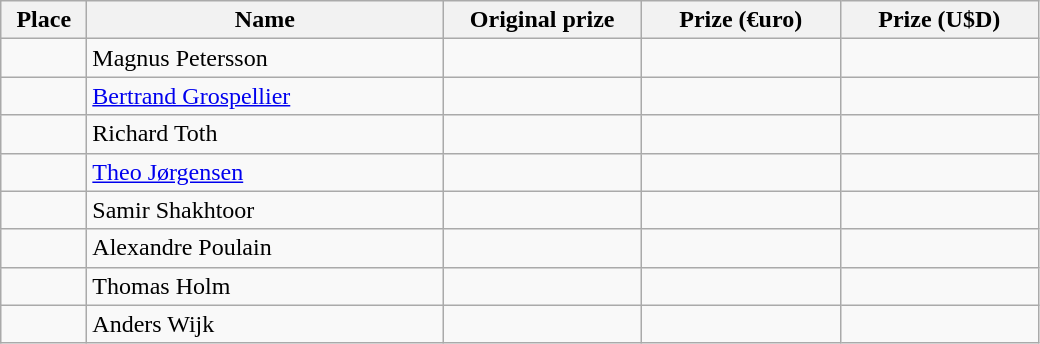<table class="wikitable">
<tr>
<th width="50">Place</th>
<th width="230">Name</th>
<th width="125">Original prize</th>
<th width="125">Prize (€uro)</th>
<th width="125">Prize (U$D)</th>
</tr>
<tr>
<td></td>
<td> Magnus Petersson </td>
<td></td>
<td></td>
<td></td>
</tr>
<tr>
<td></td>
<td> <a href='#'>Bertrand Grospellier</a></td>
<td></td>
<td></td>
<td></td>
</tr>
<tr>
<td></td>
<td> Richard Toth</td>
<td></td>
<td></td>
<td></td>
</tr>
<tr>
<td></td>
<td> <a href='#'>Theo Jørgensen</a></td>
<td></td>
<td></td>
<td></td>
</tr>
<tr>
<td></td>
<td> Samir Shakhtoor</td>
<td></td>
<td></td>
<td></td>
</tr>
<tr>
<td></td>
<td> Alexandre Poulain  </td>
<td></td>
<td></td>
<td></td>
</tr>
<tr>
<td></td>
<td> Thomas Holm</td>
<td></td>
<td></td>
<td></td>
</tr>
<tr>
<td></td>
<td> Anders Wijk</td>
<td></td>
<td></td>
<td></td>
</tr>
</table>
